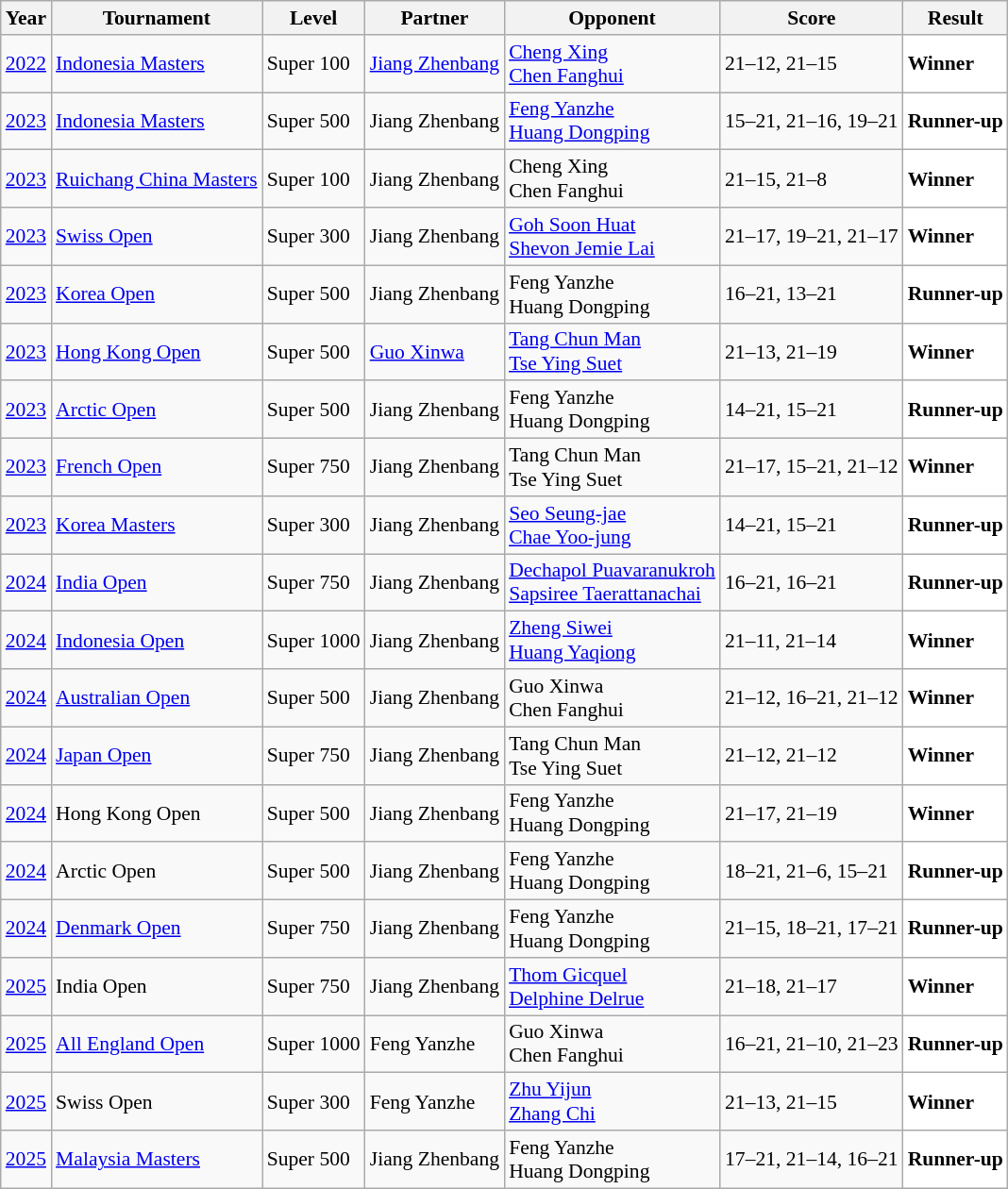<table class="sortable wikitable" style="font-size: 90%;">
<tr>
<th>Year</th>
<th>Tournament</th>
<th>Level</th>
<th>Partner</th>
<th>Opponent</th>
<th>Score</th>
<th>Result</th>
</tr>
<tr>
<td align="center"><a href='#'>2022</a></td>
<td align="left"><a href='#'>Indonesia Masters</a></td>
<td align="left">Super 100</td>
<td align="left"> <a href='#'>Jiang Zhenbang</a></td>
<td align="left"> <a href='#'>Cheng Xing</a><br> <a href='#'>Chen Fanghui</a></td>
<td align="left">21–12, 21–15</td>
<td style="text-align:left; background:white"> <strong>Winner</strong></td>
</tr>
<tr>
<td align="center"><a href='#'>2023</a></td>
<td align="left"><a href='#'>Indonesia Masters</a></td>
<td align="left">Super 500</td>
<td align="left"> Jiang Zhenbang</td>
<td align="left"> <a href='#'>Feng Yanzhe</a><br> <a href='#'>Huang Dongping</a></td>
<td align="left">15–21, 21–16, 19–21</td>
<td style="text-align:left; background:white"> <strong>Runner-up</strong></td>
</tr>
<tr>
<td align="center"><a href='#'>2023</a></td>
<td align="left"><a href='#'>Ruichang China Masters</a></td>
<td align="left">Super 100</td>
<td align="left"> Jiang Zhenbang</td>
<td align="left"> Cheng Xing<br> Chen Fanghui</td>
<td align="left">21–15, 21–8</td>
<td style="text-align:left; background:white"> <strong>Winner</strong></td>
</tr>
<tr>
<td align="center"><a href='#'>2023</a></td>
<td align="left"><a href='#'>Swiss Open</a></td>
<td align="left">Super 300</td>
<td align="left"> Jiang Zhenbang</td>
<td align="left"> <a href='#'>Goh Soon Huat</a><br> <a href='#'>Shevon Jemie Lai</a></td>
<td align="left">21–17, 19–21, 21–17</td>
<td style="text-align:left; background:white"> <strong>Winner</strong></td>
</tr>
<tr>
<td align="center"><a href='#'>2023</a></td>
<td align="left"><a href='#'>Korea Open</a></td>
<td align="left">Super 500</td>
<td align="left"> Jiang Zhenbang</td>
<td align="left"> Feng Yanzhe<br> Huang Dongping</td>
<td align="left">16–21, 13–21</td>
<td style="text-align:left; background:white"> <strong>Runner-up</strong></td>
</tr>
<tr>
<td align="center"><a href='#'>2023</a></td>
<td align="left"><a href='#'>Hong Kong Open</a></td>
<td align="left">Super 500</td>
<td align="left"> <a href='#'>Guo Xinwa</a></td>
<td align="left"> <a href='#'>Tang Chun Man</a><br> <a href='#'>Tse Ying Suet</a></td>
<td align="left">21–13, 21–19</td>
<td style="text-align:left; background:white"> <strong>Winner</strong></td>
</tr>
<tr>
<td align="center"><a href='#'>2023</a></td>
<td align="left"><a href='#'>Arctic Open</a></td>
<td align="left">Super 500</td>
<td align="left"> Jiang Zhenbang</td>
<td align="left"> Feng Yanzhe<br> Huang Dongping</td>
<td align="left">14–21, 15–21</td>
<td style="text-align:left; background:white"> <strong>Runner-up</strong></td>
</tr>
<tr>
<td align="center"><a href='#'>2023</a></td>
<td align="left"><a href='#'>French Open</a></td>
<td align="left">Super 750</td>
<td align="left"> Jiang Zhenbang</td>
<td align="left"> Tang Chun Man<br> Tse Ying Suet</td>
<td align="left">21–17, 15–21, 21–12</td>
<td style="text-align:left; background:white"> <strong>Winner</strong></td>
</tr>
<tr>
<td align="center"><a href='#'>2023</a></td>
<td align="left"><a href='#'>Korea Masters</a></td>
<td align="left">Super 300</td>
<td align="left"> Jiang Zhenbang</td>
<td align="left"> <a href='#'>Seo Seung-jae</a><br> <a href='#'>Chae Yoo-jung</a></td>
<td align="left">14–21, 15–21</td>
<td style="text-align:left; background:white"> <strong>Runner-up</strong></td>
</tr>
<tr>
<td align="center"><a href='#'>2024</a></td>
<td align="left"><a href='#'>India Open</a></td>
<td align="left">Super 750</td>
<td align="left"> Jiang Zhenbang</td>
<td align="left"> <a href='#'>Dechapol Puavaranukroh</a><br> <a href='#'>Sapsiree Taerattanachai</a></td>
<td align="left">16–21, 16–21</td>
<td style="text-align:left; background:white"> <strong>Runner-up</strong></td>
</tr>
<tr>
<td align="center"><a href='#'>2024</a></td>
<td align="left"><a href='#'>Indonesia Open</a></td>
<td align="left">Super 1000</td>
<td align="left"> Jiang Zhenbang</td>
<td align="left"> <a href='#'>Zheng Siwei</a><br> <a href='#'>Huang Yaqiong</a></td>
<td align="left">21–11, 21–14</td>
<td style="text-align:left; background:white"> <strong>Winner</strong></td>
</tr>
<tr>
<td align="center"><a href='#'>2024</a></td>
<td align="left"><a href='#'>Australian Open</a></td>
<td align="left">Super 500</td>
<td align="left"> Jiang Zhenbang</td>
<td align="left"> Guo Xinwa<br> Chen Fanghui</td>
<td align="left">21–12, 16–21, 21–12</td>
<td style="text-align:left; background:white"> <strong>Winner</strong></td>
</tr>
<tr>
<td align="center"><a href='#'>2024</a></td>
<td align="left"><a href='#'>Japan Open</a></td>
<td align="left">Super 750</td>
<td align="left"> Jiang Zhenbang</td>
<td align="left"> Tang Chun Man<br> Tse Ying Suet</td>
<td align="left">21–12, 21–12</td>
<td style="text-align:left; background:white"> <strong>Winner</strong></td>
</tr>
<tr>
<td align="center"><a href='#'>2024</a></td>
<td align="left">Hong Kong Open</td>
<td align="left">Super 500</td>
<td align="left"> Jiang Zhenbang</td>
<td align="left"> Feng Yanzhe<br> Huang Dongping</td>
<td align="left">21–17, 21–19</td>
<td style="text-align:left; background:white"> <strong>Winner</strong></td>
</tr>
<tr>
<td align="center"><a href='#'>2024</a></td>
<td align="left">Arctic Open</td>
<td align="left">Super 500</td>
<td align="left"> Jiang Zhenbang</td>
<td align="left"> Feng Yanzhe <br> Huang Dongping</td>
<td align="left">18–21, 21–6, 15–21</td>
<td style="text-align:left; background:white"> <strong>Runner-up</strong></td>
</tr>
<tr>
<td align="center"><a href='#'>2024</a></td>
<td align="left"><a href='#'>Denmark Open</a></td>
<td align="left">Super 750</td>
<td align="left"> Jiang Zhenbang</td>
<td align="left"> Feng Yanzhe<br> Huang Dongping</td>
<td align="left">21–15, 18–21, 17–21</td>
<td style="text-align:left; background:white"> <strong>Runner-up</strong></td>
</tr>
<tr>
<td align="center"><a href='#'>2025</a></td>
<td align="left">India Open</td>
<td align="left">Super 750</td>
<td align="left"> Jiang Zhenbang</td>
<td align="left"> <a href='#'>Thom Gicquel</a><br> <a href='#'>Delphine Delrue</a></td>
<td align="left">21–18, 21–17</td>
<td style="text-align:left; background:white"> <strong>Winner</strong></td>
</tr>
<tr>
<td align="center"><a href='#'>2025</a></td>
<td align="left"><a href='#'>All England Open</a></td>
<td align="left">Super 1000</td>
<td align="left"> Feng Yanzhe</td>
<td align="left"> Guo Xinwa<br> Chen Fanghui</td>
<td align="left">16–21, 21–10, 21–23</td>
<td style="text-align:left; background: white"> <strong>Runner-up</strong></td>
</tr>
<tr>
<td align="center"><a href='#'>2025</a></td>
<td align="left">Swiss Open</td>
<td align="left">Super 300</td>
<td align="left"> Feng Yanzhe</td>
<td align="left"> <a href='#'>Zhu Yijun</a> <br>  <a href='#'>Zhang Chi</a></td>
<td align="left">21–13, 21–15</td>
<td style="text-align:left; background: white"> <strong>Winner</strong></td>
</tr>
<tr>
<td align="center"><a href='#'>2025</a></td>
<td align="left"><a href='#'>Malaysia Masters</a></td>
<td align="left">Super 500</td>
<td align="left"> Jiang Zhenbang</td>
<td align="left"> Feng Yanzhe <br> Huang Dongping</td>
<td align="left">17–21, 21–14, 16–21</td>
<td style="text-align:left; background: white"> <strong>Runner-up</strong></td>
</tr>
</table>
